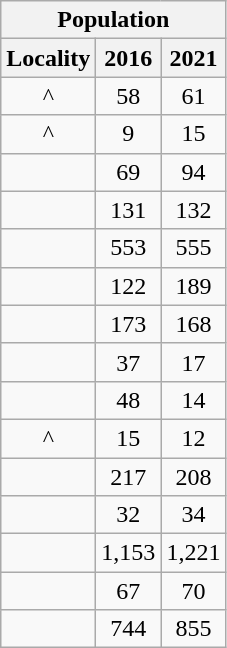<table class="wikitable" style="text-align:center;">
<tr>
<th colspan="3" style="text-align:center;  font-weight:bold">Population</th>
</tr>
<tr>
<th style="text-align:center; background:  font-weight:bold">Locality</th>
<th style="text-align:center; background:  font-weight:bold"><strong>2016</strong></th>
<th style="text-align:center; background:  font-weight:bold"><strong>2021</strong></th>
</tr>
<tr>
<td>^</td>
<td>58</td>
<td>61</td>
</tr>
<tr>
<td>^</td>
<td>9</td>
<td>15</td>
</tr>
<tr>
<td></td>
<td>69</td>
<td>94</td>
</tr>
<tr>
<td></td>
<td>131</td>
<td>132</td>
</tr>
<tr>
<td></td>
<td>553</td>
<td>555</td>
</tr>
<tr>
<td></td>
<td>122</td>
<td>189</td>
</tr>
<tr>
<td></td>
<td>173</td>
<td>168</td>
</tr>
<tr>
<td></td>
<td>37</td>
<td>17</td>
</tr>
<tr>
<td></td>
<td>48</td>
<td>14</td>
</tr>
<tr>
<td>^</td>
<td>15</td>
<td>12</td>
</tr>
<tr>
<td></td>
<td>217</td>
<td>208</td>
</tr>
<tr>
<td></td>
<td>32</td>
<td>34</td>
</tr>
<tr>
<td></td>
<td>1,153</td>
<td>1,221</td>
</tr>
<tr>
<td></td>
<td>67</td>
<td>70</td>
</tr>
<tr>
<td></td>
<td>744</td>
<td>855</td>
</tr>
</table>
